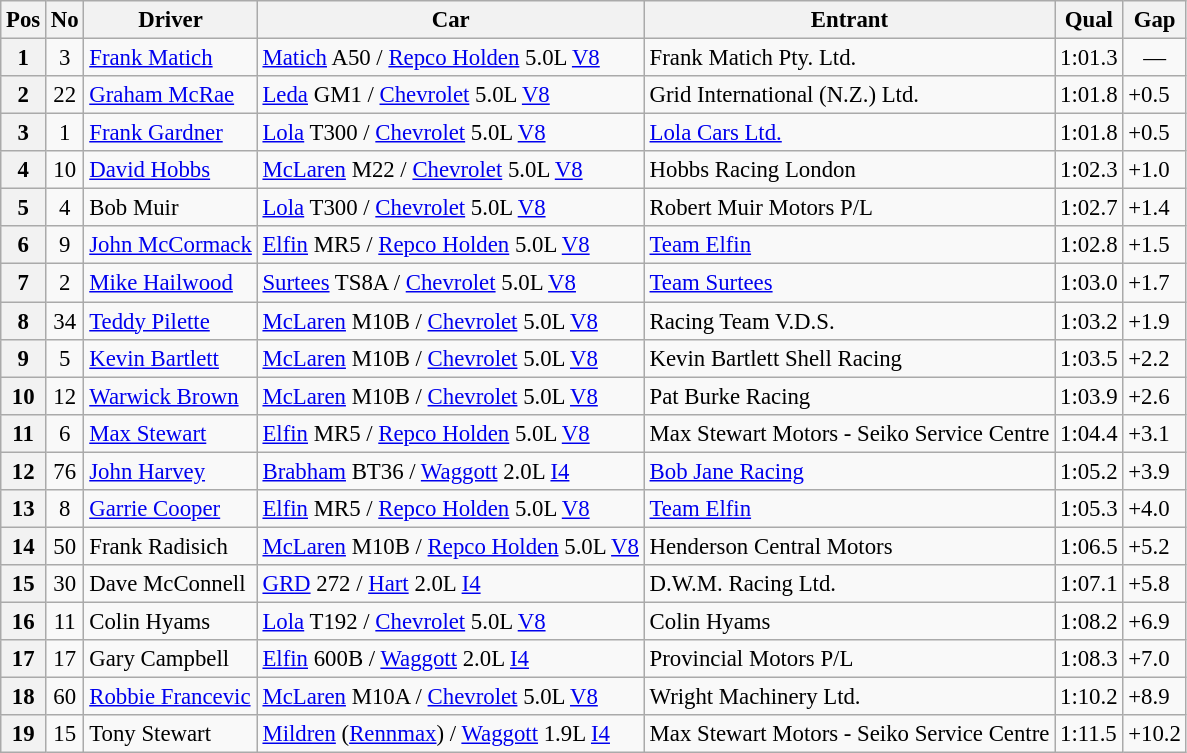<table class="wikitable sortable" style="font-size: 95%;">
<tr>
<th>Pos</th>
<th>No </th>
<th>Driver</th>
<th>Car</th>
<th>Entrant </th>
<th>Qual</th>
<th>Gap</th>
</tr>
<tr>
<th>1</th>
<td align="center">3</td>
<td> <a href='#'>Frank Matich</a></td>
<td><a href='#'>Matich</a> A50 / <a href='#'>Repco Holden</a> 5.0L <a href='#'>V8</a></td>
<td>Frank Matich Pty. Ltd.</td>
<td>1:01.3</td>
<td align="center">—</td>
</tr>
<tr>
<th>2</th>
<td align="center">22</td>
<td> <a href='#'>Graham McRae</a></td>
<td><a href='#'>Leda</a> GM1 / <a href='#'>Chevrolet</a> 5.0L <a href='#'>V8</a></td>
<td>Grid International (N.Z.) Ltd.</td>
<td>1:01.8</td>
<td>+0.5</td>
</tr>
<tr>
<th>3</th>
<td align="center">1</td>
<td> <a href='#'>Frank Gardner</a></td>
<td><a href='#'>Lola</a> T300 / <a href='#'>Chevrolet</a> 5.0L <a href='#'>V8</a></td>
<td><a href='#'>Lola Cars Ltd.</a></td>
<td>1:01.8</td>
<td>+0.5</td>
</tr>
<tr>
<th>4</th>
<td align="center">10</td>
<td> <a href='#'>David Hobbs</a></td>
<td><a href='#'>McLaren</a> M22 / <a href='#'>Chevrolet</a> 5.0L <a href='#'>V8</a></td>
<td>Hobbs Racing London</td>
<td>1:02.3</td>
<td>+1.0</td>
</tr>
<tr>
<th>5</th>
<td align="center">4</td>
<td> Bob Muir</td>
<td><a href='#'>Lola</a> T300 / <a href='#'>Chevrolet</a> 5.0L <a href='#'>V8</a></td>
<td>Robert Muir Motors P/L</td>
<td>1:02.7</td>
<td>+1.4</td>
</tr>
<tr>
<th>6</th>
<td align="center">9</td>
<td> <a href='#'>John McCormack</a></td>
<td><a href='#'>Elfin</a> MR5 / <a href='#'>Repco Holden</a> 5.0L <a href='#'>V8</a></td>
<td><a href='#'>Team Elfin</a></td>
<td>1:02.8</td>
<td>+1.5</td>
</tr>
<tr>
<th>7</th>
<td align="center">2</td>
<td> <a href='#'>Mike Hailwood</a></td>
<td><a href='#'>Surtees</a> TS8A / <a href='#'>Chevrolet</a> 5.0L <a href='#'>V8</a></td>
<td><a href='#'>Team Surtees</a></td>
<td>1:03.0</td>
<td>+1.7</td>
</tr>
<tr>
<th>8</th>
<td align="center">34</td>
<td> <a href='#'>Teddy Pilette</a></td>
<td><a href='#'>McLaren</a> M10B / <a href='#'>Chevrolet</a> 5.0L <a href='#'>V8</a></td>
<td>Racing Team V.D.S.</td>
<td>1:03.2</td>
<td>+1.9</td>
</tr>
<tr>
<th>9</th>
<td align="center">5</td>
<td> <a href='#'>Kevin Bartlett</a></td>
<td><a href='#'>McLaren</a> M10B / <a href='#'>Chevrolet</a> 5.0L <a href='#'>V8</a></td>
<td>Kevin Bartlett Shell Racing</td>
<td>1:03.5</td>
<td>+2.2</td>
</tr>
<tr>
<th>10</th>
<td align="center">12</td>
<td> <a href='#'>Warwick Brown</a></td>
<td><a href='#'>McLaren</a> M10B / <a href='#'>Chevrolet</a> 5.0L <a href='#'>V8</a></td>
<td>Pat Burke Racing</td>
<td>1:03.9</td>
<td>+2.6</td>
</tr>
<tr>
<th>11</th>
<td align="center">6</td>
<td> <a href='#'>Max Stewart</a></td>
<td><a href='#'>Elfin</a> MR5 / <a href='#'>Repco Holden</a> 5.0L <a href='#'>V8</a></td>
<td>Max Stewart Motors - Seiko Service Centre</td>
<td>1:04.4</td>
<td>+3.1</td>
</tr>
<tr>
<th>12</th>
<td align="center">76</td>
<td> <a href='#'>John Harvey</a></td>
<td><a href='#'>Brabham</a> BT36 / <a href='#'>Waggott</a> 2.0L <a href='#'>I4</a></td>
<td><a href='#'>Bob Jane Racing</a></td>
<td>1:05.2</td>
<td>+3.9</td>
</tr>
<tr>
<th>13</th>
<td align="center">8</td>
<td> <a href='#'>Garrie Cooper</a></td>
<td><a href='#'>Elfin</a> MR5 / <a href='#'>Repco Holden</a> 5.0L <a href='#'>V8</a></td>
<td><a href='#'>Team Elfin</a></td>
<td>1:05.3</td>
<td>+4.0</td>
</tr>
<tr>
<th>14</th>
<td align="center">50</td>
<td> Frank Radisich</td>
<td><a href='#'>McLaren</a> M10B / <a href='#'>Repco Holden</a> 5.0L <a href='#'>V8</a></td>
<td>Henderson Central Motors</td>
<td>1:06.5</td>
<td>+5.2</td>
</tr>
<tr>
<th>15</th>
<td align="center">30</td>
<td> Dave McConnell</td>
<td><a href='#'>GRD</a> 272 / <a href='#'>Hart</a> 2.0L <a href='#'>I4</a></td>
<td>D.W.M. Racing Ltd.</td>
<td>1:07.1</td>
<td>+5.8</td>
</tr>
<tr>
<th>16</th>
<td align="center">11</td>
<td> Colin Hyams</td>
<td><a href='#'>Lola</a> T192 / <a href='#'>Chevrolet</a> 5.0L <a href='#'>V8</a></td>
<td>Colin Hyams</td>
<td>1:08.2</td>
<td>+6.9</td>
</tr>
<tr>
<th>17</th>
<td align="center">17</td>
<td> Gary Campbell</td>
<td><a href='#'>Elfin</a> 600B / <a href='#'>Waggott</a> 2.0L <a href='#'>I4</a></td>
<td>Provincial Motors P/L</td>
<td>1:08.3</td>
<td>+7.0</td>
</tr>
<tr>
<th>18</th>
<td align="center">60</td>
<td> <a href='#'>Robbie Francevic</a></td>
<td><a href='#'>McLaren</a> M10A / <a href='#'>Chevrolet</a> 5.0L <a href='#'>V8</a></td>
<td>Wright Machinery Ltd.</td>
<td>1:10.2</td>
<td>+8.9</td>
</tr>
<tr>
<th>19</th>
<td align="center">15</td>
<td> Tony Stewart</td>
<td><a href='#'>Mildren</a> (<a href='#'>Rennmax</a>) / <a href='#'>Waggott</a> 1.9L <a href='#'>I4</a></td>
<td>Max Stewart Motors - Seiko Service Centre</td>
<td>1:11.5</td>
<td>+10.2</td>
</tr>
</table>
